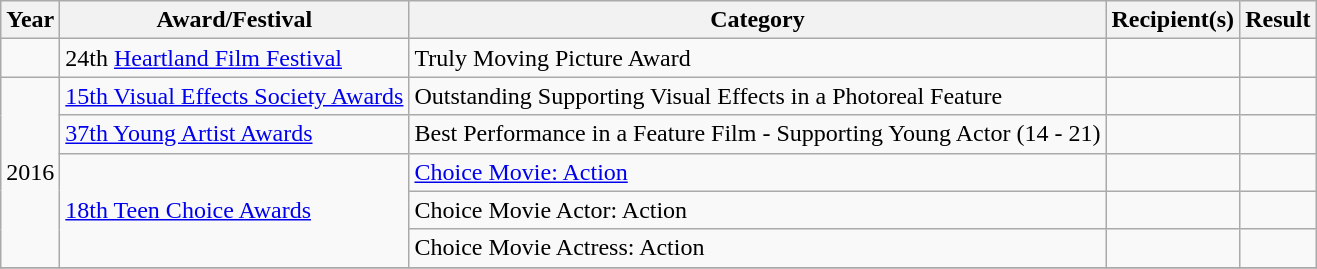<table class="wikitable sortable">
<tr>
<th>Year</th>
<th>Award/Festival</th>
<th>Category</th>
<th>Recipient(s)</th>
<th>Result</th>
</tr>
<tr>
<td></td>
<td>24th <a href='#'>Heartland Film Festival</a></td>
<td>Truly Moving Picture Award</td>
<td></td>
<td></td>
</tr>
<tr>
<td rowspan="5" style="text-align:center;">2016</td>
<td><a href='#'>15th Visual Effects Society Awards</a></td>
<td>Outstanding Supporting Visual Effects in a Photoreal Feature</td>
<td></td>
<td></td>
</tr>
<tr>
<td><a href='#'>37th Young Artist Awards</a></td>
<td>Best Performance in a Feature Film - Supporting Young Actor (14 - 21)</td>
<td></td>
<td></td>
</tr>
<tr>
<td rowspan="3"><a href='#'>18th Teen Choice Awards</a></td>
<td><a href='#'>Choice Movie: Action</a></td>
<td></td>
<td></td>
</tr>
<tr>
<td>Choice Movie Actor: Action</td>
<td></td>
<td></td>
</tr>
<tr>
<td>Choice Movie Actress: Action</td>
<td></td>
<td></td>
</tr>
<tr>
</tr>
</table>
